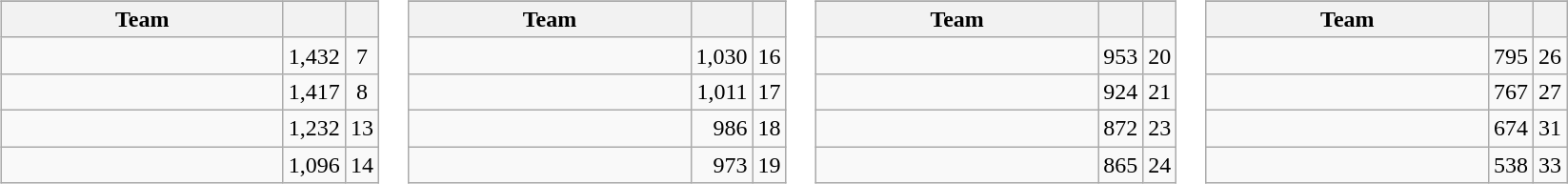<table>
<tr style="vertical-align:top">
<td><br><table class="wikitable">
<tr>
</tr>
<tr>
<th width="190">Team</th>
<th></th>
<th></th>
</tr>
<tr>
<td></td>
<td align="right">1,432</td>
<td align="center">7</td>
</tr>
<tr>
<td></td>
<td align="right">1,417</td>
<td align="center">8</td>
</tr>
<tr>
<td></td>
<td align="right">1,232</td>
<td align="center">13</td>
</tr>
<tr>
<td></td>
<td align="right">1,096</td>
<td align="center">14</td>
</tr>
</table>
</td>
<td><br><table class="wikitable">
<tr>
</tr>
<tr>
<th width="190">Team</th>
<th></th>
<th></th>
</tr>
<tr>
<td></td>
<td align="right">1,030</td>
<td align="center">16</td>
</tr>
<tr>
<td></td>
<td align="right">1,011</td>
<td align="center">17</td>
</tr>
<tr>
<td></td>
<td align="right">986</td>
<td align="center">18</td>
</tr>
<tr>
<td></td>
<td align="right">973</td>
<td align="center">19</td>
</tr>
</table>
</td>
<td><br><table class="wikitable">
<tr>
</tr>
<tr>
<th width="190">Team</th>
<th></th>
<th></th>
</tr>
<tr>
<td></td>
<td align="right">953</td>
<td align="center">20</td>
</tr>
<tr>
<td></td>
<td align="right">924</td>
<td align="center">21</td>
</tr>
<tr>
<td></td>
<td align="right">872</td>
<td align="center">23</td>
</tr>
<tr>
<td></td>
<td align="right">865</td>
<td align="center">24</td>
</tr>
</table>
</td>
<td><br><table class="wikitable">
<tr>
</tr>
<tr>
<th width="190">Team</th>
<th></th>
<th></th>
</tr>
<tr>
<td></td>
<td align="right">795</td>
<td align="center">26</td>
</tr>
<tr>
<td></td>
<td align="right">767</td>
<td align="center">27</td>
</tr>
<tr>
<td></td>
<td align="right">674</td>
<td align="center">31</td>
</tr>
<tr>
<td></td>
<td align="right">538</td>
<td align="center">33</td>
</tr>
</table>
</td>
</tr>
</table>
